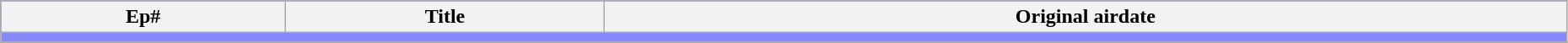<table class="wikitable" width="98%">
<tr bgcolor="0000ff">
<th>Ep#</th>
<th>Title</th>
<th>Original airdate</th>
</tr>
<tr>
<td colspan="7" bgcolor="#8888FF"></td>
</tr>
<tr>
</tr>
</table>
